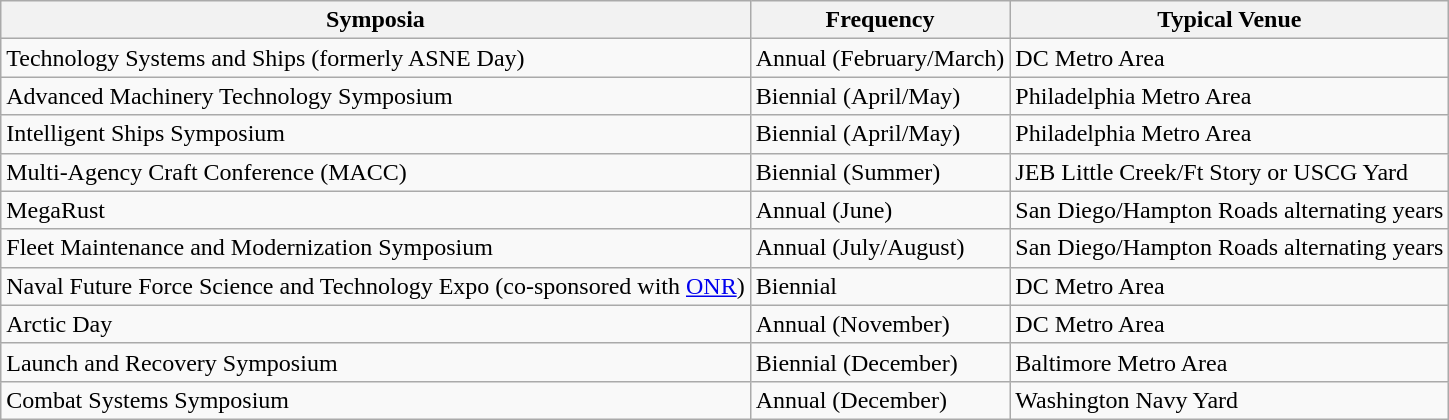<table class="wikitable">
<tr>
<th>Symposia</th>
<th>Frequency</th>
<th>Typical Venue</th>
</tr>
<tr>
<td>Technology Systems and Ships (formerly ASNE Day)</td>
<td>Annual (February/March)</td>
<td>DC Metro Area</td>
</tr>
<tr>
<td>Advanced Machinery Technology Symposium</td>
<td>Biennial (April/May)</td>
<td>Philadelphia Metro Area</td>
</tr>
<tr>
<td>Intelligent Ships Symposium</td>
<td>Biennial (April/May)</td>
<td>Philadelphia Metro Area</td>
</tr>
<tr>
<td>Multi-Agency Craft Conference (MACC)</td>
<td>Biennial (Summer)</td>
<td>JEB Little Creek/Ft Story or USCG Yard</td>
</tr>
<tr>
<td>MegaRust</td>
<td>Annual (June)</td>
<td>San Diego/Hampton Roads alternating years</td>
</tr>
<tr>
<td>Fleet Maintenance and Modernization Symposium</td>
<td>Annual (July/August)</td>
<td>San Diego/Hampton Roads alternating years</td>
</tr>
<tr>
<td>Naval Future Force Science and Technology Expo (co-sponsored with <a href='#'>ONR</a>)</td>
<td>Biennial</td>
<td>DC Metro Area</td>
</tr>
<tr>
<td>Arctic Day</td>
<td>Annual (November)</td>
<td>DC Metro Area</td>
</tr>
<tr>
<td>Launch and Recovery Symposium</td>
<td>Biennial (December)</td>
<td>Baltimore Metro Area</td>
</tr>
<tr>
<td>Combat Systems Symposium</td>
<td>Annual (December)</td>
<td>Washington Navy Yard</td>
</tr>
</table>
